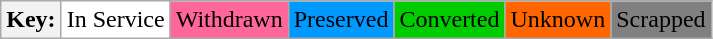<table class="wikitable">
<tr>
<th>Key:</th>
<td bgcolor=#FFFFFF>In Service</td>
<td bgcolor=#FF6699>Withdrawn</td>
<td bgcolor=#0099FF>Preserved</td>
<td bgcolor=#00CC00>Converted</td>
<td bgcolor=#FF6600>Unknown</td>
<td bgcolor=#808080>Scrapped</td>
</tr>
</table>
